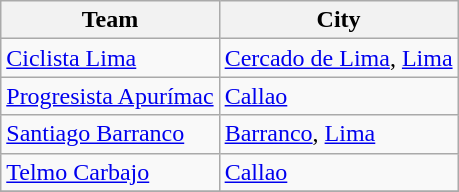<table class="wikitable sortable">
<tr>
<th>Team</th>
<th>City</th>
</tr>
<tr>
<td><a href='#'>Ciclista Lima</a></td>
<td><a href='#'>Cercado de Lima</a>, <a href='#'>Lima</a></td>
</tr>
<tr>
<td><a href='#'>Progresista Apurímac</a></td>
<td><a href='#'>Callao</a></td>
</tr>
<tr>
<td><a href='#'>Santiago Barranco</a></td>
<td><a href='#'>Barranco</a>, <a href='#'>Lima</a></td>
</tr>
<tr>
<td><a href='#'>Telmo Carbajo</a></td>
<td><a href='#'>Callao</a></td>
</tr>
<tr>
</tr>
</table>
